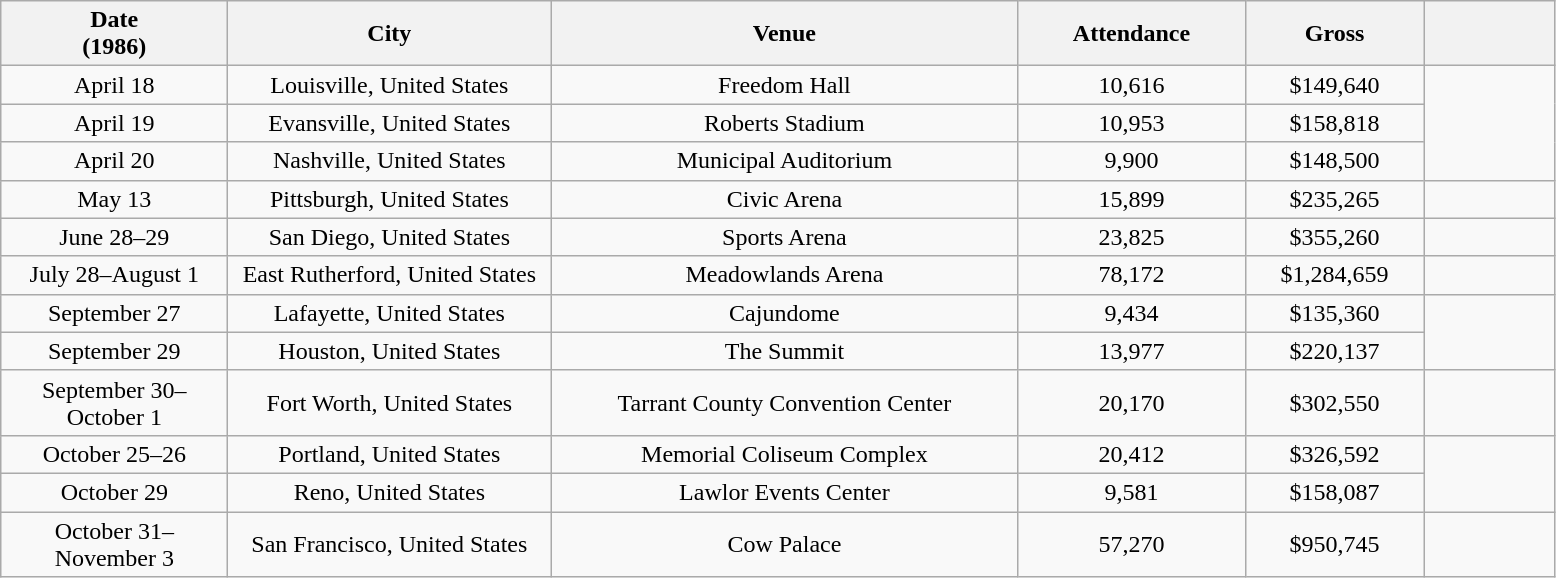<table class="wikitable sortable plainrowheaders" style="text-align:center;">
<tr>
<th scope="col" style="width:9em;">Date<br>(1986)</th>
<th scope="col" style="width:13em;">City</th>
<th scope="col" style="width:19em;">Venue</th>
<th scope="col" style="width:9em;">Attendance</th>
<th scope="col" style="width:7em;">Gross</th>
<th scope="col" style="width:5em;" class="unsortable"></th>
</tr>
<tr>
<td>April 18</td>
<td>Louisville, United States</td>
<td>Freedom Hall</td>
<td>10,616</td>
<td>$149,640</td>
<td rowspan="3"></td>
</tr>
<tr>
<td>April 19</td>
<td>Evansville, United States</td>
<td>Roberts Stadium</td>
<td>10,953</td>
<td>$158,818</td>
</tr>
<tr>
<td>April 20</td>
<td>Nashville, United States</td>
<td>Municipal Auditorium</td>
<td>9,900</td>
<td>$148,500</td>
</tr>
<tr>
<td>May 13</td>
<td>Pittsburgh, United States</td>
<td>Civic Arena</td>
<td>15,899</td>
<td>$235,265</td>
<td></td>
</tr>
<tr>
<td>June 28–29</td>
<td>San Diego, United States</td>
<td>Sports Arena</td>
<td>23,825</td>
<td>$355,260</td>
<td></td>
</tr>
<tr>
<td>July 28–August 1</td>
<td>East Rutherford, United States</td>
<td>Meadowlands Arena</td>
<td>78,172</td>
<td>$1,284,659</td>
<td></td>
</tr>
<tr>
<td>September 27</td>
<td>Lafayette, United States</td>
<td>Cajundome</td>
<td>9,434</td>
<td>$135,360</td>
<td rowspan="2"></td>
</tr>
<tr>
<td>September 29</td>
<td>Houston, United States</td>
<td>The Summit</td>
<td>13,977</td>
<td>$220,137</td>
</tr>
<tr>
<td>September 30–October 1</td>
<td>Fort Worth, United States</td>
<td>Tarrant County Convention Center</td>
<td>20,170</td>
<td>$302,550</td>
<td></td>
</tr>
<tr>
<td>October 25–26</td>
<td>Portland, United States</td>
<td>Memorial Coliseum Complex</td>
<td>20,412</td>
<td>$326,592</td>
<td rowspan="2"></td>
</tr>
<tr>
<td>October 29</td>
<td>Reno, United States</td>
<td>Lawlor Events Center</td>
<td>9,581</td>
<td>$158,087</td>
</tr>
<tr>
<td>October 31–November 3</td>
<td>San Francisco, United States</td>
<td>Cow Palace</td>
<td>57,270</td>
<td>$950,745</td>
<td></td>
</tr>
</table>
